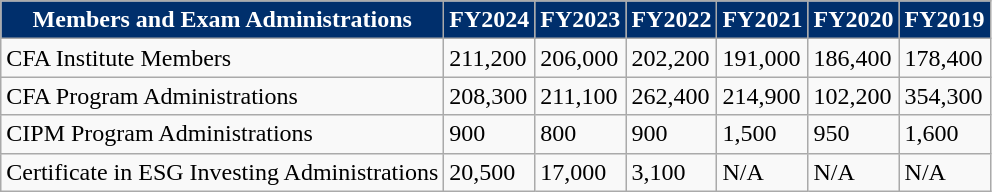<table class="wikitable sortable">
<tr>
<th style="background:#002F6C; color:white;">Members and Exam Administrations</th>
<th style="background:#002F6C; color:white;">FY2024</th>
<th style="background:#002F6C; color:white;">FY2023</th>
<th style="background:#002F6C; color:white;">FY2022</th>
<th style="background:#002F6C; color:white;">FY2021</th>
<th style="background:#002F6C; color:white;">FY2020</th>
<th style="background:#002F6C; color:white;">FY2019</th>
</tr>
<tr>
<td>CFA Institute Members</td>
<td>211,200</td>
<td>206,000</td>
<td>202,200</td>
<td>191,000</td>
<td>186,400</td>
<td>178,400</td>
</tr>
<tr>
<td>CFA Program Administrations</td>
<td>208,300</td>
<td>211,100</td>
<td>262,400</td>
<td>214,900</td>
<td>102,200</td>
<td>354,300</td>
</tr>
<tr>
<td>CIPM Program Administrations</td>
<td>900</td>
<td>800</td>
<td>900</td>
<td>1,500</td>
<td>950</td>
<td>1,600</td>
</tr>
<tr>
<td>Certificate in ESG Investing Administrations</td>
<td>20,500</td>
<td>17,000</td>
<td>3,100</td>
<td>N/A</td>
<td>N/A</td>
<td>N/A</td>
</tr>
</table>
